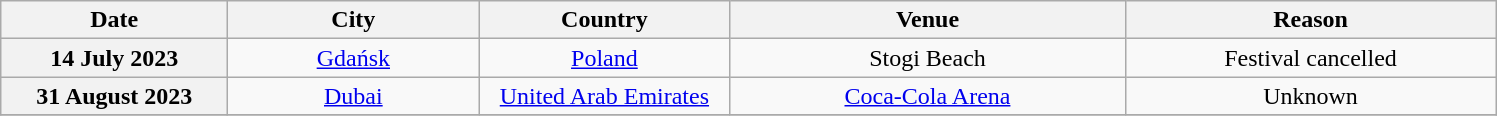<table class="wikitable plainrowheaders" style="text-align:center;">
<tr>
<th scope="col" style="width:9em;">Date</th>
<th scope="col" style="width:10em;">City</th>
<th scope="col" style="width:10em;">Country</th>
<th scope="col" style="width:16em;">Venue</th>
<th scope="col" style="width:15em;">Reason</th>
</tr>
<tr>
<th scope="row" style="text-align:center;">14 July 2023</th>
<td><a href='#'>Gdańsk</a></td>
<td><a href='#'>Poland</a></td>
<td>Stogi Beach</td>
<td>Festival cancelled</td>
</tr>
<tr>
<th scope="row" style="text-align:center;">31 August 2023</th>
<td><a href='#'>Dubai</a></td>
<td><a href='#'>United Arab Emirates</a></td>
<td><a href='#'>Coca-Cola Arena</a></td>
<td>Unknown</td>
</tr>
<tr>
</tr>
</table>
